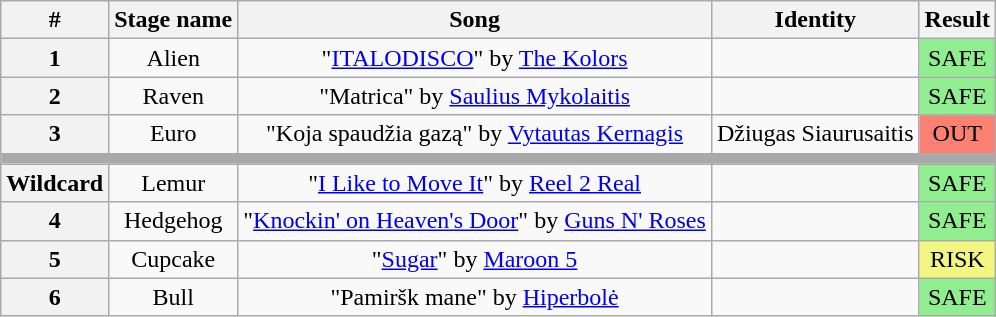<table class="wikitable plainrowheaders" style="text-align: center;">
<tr>
<th>#</th>
<th>Stage name</th>
<th>Song</th>
<th>Identity</th>
<th>Result</th>
</tr>
<tr>
<th>1</th>
<td>Alien</td>
<td>"<a href='#'>ITALODISCO</a>" by <a href='#'>The Kolors</a></td>
<td></td>
<td bgcolor="lightgreen">SAFE</td>
</tr>
<tr>
<th>2</th>
<td>Raven</td>
<td>"Matrica" by <a href='#'>Saulius Mykolaitis</a></td>
<td></td>
<td bgcolor="lightgreen">SAFE</td>
</tr>
<tr>
<th>3</th>
<td>Euro</td>
<td>"Koja spaudžia gazą" by <a href='#'>Vytautas Kernagis</a></td>
<td>Džiugas Siaurusaitis</td>
<td bgcolor="salmon">OUT</td>
</tr>
<tr>
<td colspan="5" style="background:darkgray"></td>
</tr>
<tr>
<th>Wildcard</th>
<td>Lemur</td>
<td>"<a href='#'>I Like to Move It</a>" by <a href='#'>Reel 2 Real</a></td>
<td></td>
<td bgcolor="lightgreen">SAFE</td>
</tr>
<tr>
<th>4</th>
<td>Hedgehog</td>
<td>"<a href='#'>Knockin' on Heaven's Door</a>" by <a href='#'>Guns N' Roses</a></td>
<td></td>
<td bgcolor="lightgreen">SAFE</td>
</tr>
<tr>
<th>5</th>
<td>Cupcake</td>
<td>"<a href='#'>Sugar</a>" by <a href='#'>Maroon 5</a></td>
<td></td>
<td bgcolor="#F3F781">RISK</td>
</tr>
<tr>
<th>6</th>
<td>Bull</td>
<td>"Pamiršk mane" by <a href='#'>Hiperbolė</a></td>
<td></td>
<td bgcolor="lightgreen">SAFE</td>
</tr>
</table>
